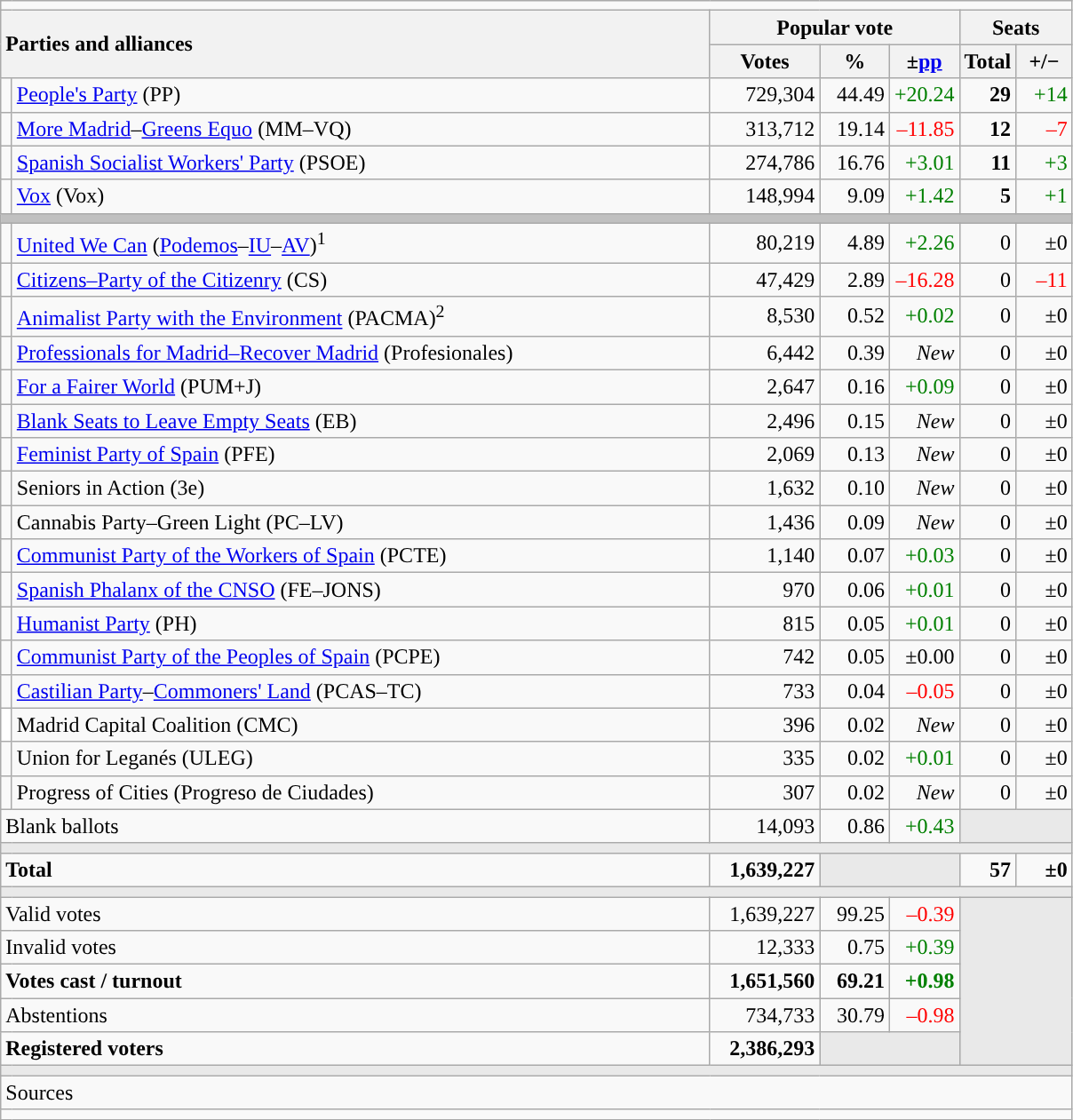<table class="wikitable" style="text-align:right;">
<tr>
<td colspan="7"></td>
</tr>
<tr>
<th style="text-align:left;" rowspan="2" colspan="2" width="525">Parties and alliances</th>
<th colspan="3">Popular vote</th>
<th colspan="2">Seats</th>
</tr>
<tr>
<th width="75">Votes</th>
<th width="45">%</th>
<th width="45">±<a href='#'>pp</a></th>
<th width="35">Total</th>
<th width="35">+/−</th>
</tr>
<tr>
<td width="1" style="color:inherit;background:"></td>
<td align="left"><a href='#'>People's Party</a> (PP)</td>
<td>729,304</td>
<td>44.49</td>
<td style="color:green;">+20.24</td>
<td><strong>29</strong></td>
<td style="color:green;">+14</td>
</tr>
<tr>
<td style="color:inherit;background:"></td>
<td align="left"><a href='#'>More Madrid</a>–<a href='#'>Greens Equo</a> (MM–VQ)</td>
<td>313,712</td>
<td>19.14</td>
<td style="color:red;">–11.85</td>
<td><strong>12</strong></td>
<td style="color:red;">–7</td>
</tr>
<tr>
<td style="color:inherit;background:"></td>
<td align="left"><a href='#'>Spanish Socialist Workers' Party</a> (PSOE)</td>
<td>274,786</td>
<td>16.76</td>
<td style="color:green;">+3.01</td>
<td><strong>11</strong></td>
<td style="color:green;">+3</td>
</tr>
<tr>
<td style="color:inherit;background:"></td>
<td align="left"><a href='#'>Vox</a> (Vox)</td>
<td>148,994</td>
<td>9.09</td>
<td style="color:green;">+1.42</td>
<td><strong>5</strong></td>
<td style="color:green;">+1</td>
</tr>
<tr>
<td colspan="7" bgcolor="#C0C0C0"></td>
</tr>
<tr>
<td style="color:inherit;background:"></td>
<td align="left"><a href='#'>United We Can</a> (<a href='#'>Podemos</a>–<a href='#'>IU</a>–<a href='#'>AV</a>)<sup>1</sup></td>
<td>80,219</td>
<td>4.89</td>
<td style="color:green;">+2.26</td>
<td>0</td>
<td>±0</td>
</tr>
<tr>
<td style="color:inherit;background:"></td>
<td align="left"><a href='#'>Citizens–Party of the Citizenry</a> (CS)</td>
<td>47,429</td>
<td>2.89</td>
<td style="color:red;">–16.28</td>
<td>0</td>
<td style="color:red;">–11</td>
</tr>
<tr>
<td style="color:inherit;background:"></td>
<td align="left"><a href='#'>Animalist Party with the Environment</a> (PACMA)<sup>2</sup></td>
<td>8,530</td>
<td>0.52</td>
<td style="color:green;">+0.02</td>
<td>0</td>
<td>±0</td>
</tr>
<tr>
<td style="color:inherit;background:"></td>
<td align="left"><a href='#'>Professionals for Madrid–Recover Madrid</a> (Profesionales)</td>
<td>6,442</td>
<td>0.39</td>
<td><em>New</em></td>
<td>0</td>
<td>±0</td>
</tr>
<tr>
<td style="color:inherit;background:"></td>
<td align="left"><a href='#'>For a Fairer World</a> (PUM+J)</td>
<td>2,647</td>
<td>0.16</td>
<td style="color:green;">+0.09</td>
<td>0</td>
<td>±0</td>
</tr>
<tr>
<td style="color:inherit;background:"></td>
<td align="left"><a href='#'>Blank Seats to Leave Empty Seats</a> (EB)</td>
<td>2,496</td>
<td>0.15</td>
<td><em>New</em></td>
<td>0</td>
<td>±0</td>
</tr>
<tr>
<td style="color:inherit;background:"></td>
<td align="left"><a href='#'>Feminist Party of Spain</a> (PFE)</td>
<td>2,069</td>
<td>0.13</td>
<td><em>New</em></td>
<td>0</td>
<td>±0</td>
</tr>
<tr>
<td style="color:inherit;background:"></td>
<td align="left">Seniors in Action (3e)</td>
<td>1,632</td>
<td>0.10</td>
<td><em>New</em></td>
<td>0</td>
<td>±0</td>
</tr>
<tr>
<td style="color:inherit;background:"></td>
<td align="left">Cannabis Party–Green Light (PC–LV)</td>
<td>1,436</td>
<td>0.09</td>
<td><em>New</em></td>
<td>0</td>
<td>±0</td>
</tr>
<tr>
<td style="color:inherit;background:"></td>
<td align="left"><a href='#'>Communist Party of the Workers of Spain</a> (PCTE)</td>
<td>1,140</td>
<td>0.07</td>
<td style="color:green;">+0.03</td>
<td>0</td>
<td>±0</td>
</tr>
<tr>
<td style="color:inherit;background:"></td>
<td align="left"><a href='#'>Spanish Phalanx of the CNSO</a> (FE–JONS)</td>
<td>970</td>
<td>0.06</td>
<td style="color:green;">+0.01</td>
<td>0</td>
<td>±0</td>
</tr>
<tr>
<td style="color:inherit;background:"></td>
<td align="left"><a href='#'>Humanist Party</a> (PH)</td>
<td>815</td>
<td>0.05</td>
<td style="color:green;">+0.01</td>
<td>0</td>
<td>±0</td>
</tr>
<tr>
<td style="color:inherit;background:"></td>
<td align="left"><a href='#'>Communist Party of the Peoples of Spain</a> (PCPE)</td>
<td>742</td>
<td>0.05</td>
<td>±0.00</td>
<td>0</td>
<td>±0</td>
</tr>
<tr>
<td style="color:inherit;background:"></td>
<td align="left"><a href='#'>Castilian Party</a>–<a href='#'>Commoners' Land</a> (PCAS–TC)</td>
<td>733</td>
<td>0.04</td>
<td style="color:red;">–0.05</td>
<td>0</td>
<td>±0</td>
</tr>
<tr>
<td bgcolor="white"></td>
<td align="left">Madrid Capital Coalition (CMC)</td>
<td>396</td>
<td>0.02</td>
<td><em>New</em></td>
<td>0</td>
<td>±0</td>
</tr>
<tr>
<td style="color:inherit;background:"></td>
<td align="left">Union for Leganés (ULEG)</td>
<td>335</td>
<td>0.02</td>
<td style="color:green;">+0.01</td>
<td>0</td>
<td>±0</td>
</tr>
<tr>
<td style="color:inherit;background:"></td>
<td align="left">Progress of Cities (Progreso de Ciudades)</td>
<td>307</td>
<td>0.02</td>
<td><em>New</em></td>
<td>0</td>
<td>±0</td>
</tr>
<tr>
<td align="left" colspan="2">Blank ballots</td>
<td>14,093</td>
<td>0.86</td>
<td style="color:green;">+0.43</td>
<td bgcolor="#E9E9E9" colspan="2"></td>
</tr>
<tr>
<td colspan="7" bgcolor="#E9E9E9"></td>
</tr>
<tr style="font-weight:bold;">
<td align="left" colspan="2">Total</td>
<td>1,639,227</td>
<td bgcolor="#E9E9E9" colspan="2"></td>
<td>57</td>
<td>±0</td>
</tr>
<tr>
<td colspan="7" bgcolor="#E9E9E9"></td>
</tr>
<tr>
<td align="left" colspan="2">Valid votes</td>
<td>1,639,227</td>
<td>99.25</td>
<td style="color:red;">–0.39</td>
<td bgcolor="#E9E9E9" colspan="2" rowspan="5"></td>
</tr>
<tr>
<td align="left" colspan="2">Invalid votes</td>
<td>12,333</td>
<td>0.75</td>
<td style="color:green;">+0.39</td>
</tr>
<tr style="font-weight:bold;">
<td align="left" colspan="2">Votes cast / turnout</td>
<td>1,651,560</td>
<td>69.21</td>
<td style="color:green;">+0.98</td>
</tr>
<tr>
<td align="left" colspan="2">Abstentions</td>
<td>734,733</td>
<td>30.79</td>
<td style="color:red;">–0.98</td>
</tr>
<tr style="font-weight:bold;">
<td align="left" colspan="2">Registered voters</td>
<td>2,386,293</td>
<td bgcolor="#E9E9E9" colspan="2"></td>
</tr>
<tr>
<td colspan="7" bgcolor="#E9E9E9"></td>
</tr>
<tr>
<td align="left" colspan="7">Sources</td>
</tr>
<tr>
<td colspan="7" style="text-align:left; max-width:790px;"></td>
</tr>
</table>
